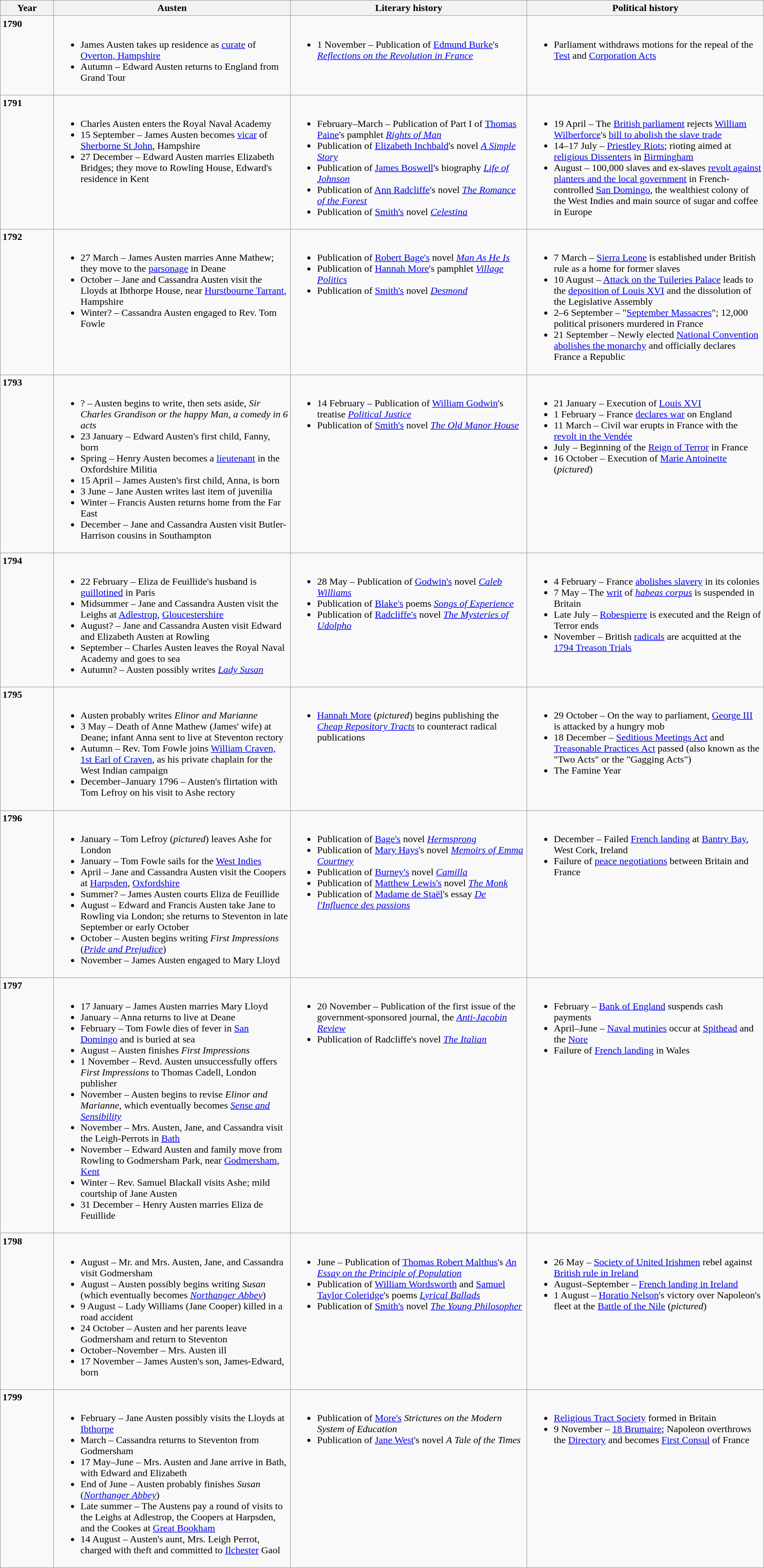<table class="wikitable">
<tr valign="top">
<th scope="col">Year</th>
<th scope="col" style="width:31%;">Austen</th>
<th scope="col" style="width:31%;">Literary history</th>
<th scope="col" style="width:31%;">Political history</th>
</tr>
<tr valign="top">
<td scope="row"><strong>1790</strong></td>
<td><br><ul><li>James Austen takes up residence as <a href='#'>curate</a> of <a href='#'>Overton, Hampshire</a></li><li>Autumn – Edward Austen returns to England from Grand Tour</li></ul></td>
<td><br><ul><li>1 November – Publication of <a href='#'>Edmund Burke</a>'s <em><a href='#'>Reflections on the Revolution in France</a></em></li></ul></td>
<td><br><ul><li>Parliament withdraws motions for the repeal of the <a href='#'>Test</a> and <a href='#'>Corporation Acts</a></li></ul></td>
</tr>
<tr valign="top">
<td scope="row"><strong>1791</strong></td>
<td><br><ul><li>Charles Austen enters the Royal Naval Academy</li><li>15 September – James Austen becomes <a href='#'>vicar</a> of <a href='#'>Sherborne St John</a>, Hampshire</li><li>27 December – Edward Austen marries Elizabeth Bridges; they move to Rowling House, Edward's residence in Kent</li></ul></td>
<td><br><ul><li>February–March – Publication of Part I of <a href='#'>Thomas Paine</a>'s pamphlet <em><a href='#'>Rights of Man</a></em></li><li>Publication of <a href='#'>Elizabeth Inchbald</a>'s novel <em><a href='#'>A Simple Story</a></em></li><li>Publication of <a href='#'>James Boswell</a>'s biography <em><a href='#'>Life of Johnson</a></em></li><li>Publication of <a href='#'>Ann Radcliffe</a>'s novel <em><a href='#'>The Romance of the Forest</a></em></li><li>Publication of <a href='#'>Smith's</a> novel <em><a href='#'>Celestina</a></em></li></ul></td>
<td><br><ul><li>19 April – The <a href='#'>British parliament</a> rejects <a href='#'>William Wilberforce</a>'s <a href='#'>bill to abolish the slave trade</a></li><li>14–17 July – <a href='#'>Priestley Riots</a>; rioting aimed at <a href='#'>religious Dissenters</a> in <a href='#'>Birmingham</a></li><li>August – 100,000 slaves and ex-slaves <a href='#'>revolt against planters and the local government</a> in French-controlled <a href='#'>San Domingo</a>, the wealthiest colony of the West Indies and main source of sugar and coffee in Europe</li></ul></td>
</tr>
<tr valign="top">
<td scope="row"><strong>1792</strong></td>
<td><br><ul><li>27 March – James Austen marries Anne Mathew; they move to the <a href='#'>parsonage</a> in Deane</li><li>October – Jane and Cassandra Austen visit the Lloyds at Ibthorpe House, near <a href='#'>Hurstbourne Tarrant</a>, Hampshire</li><li>Winter? – Cassandra Austen engaged to Rev. Tom Fowle</li></ul></td>
<td><br><ul><li>Publication of <a href='#'>Robert Bage's</a> novel <em><a href='#'>Man As He Is</a></em></li><li>Publication of <a href='#'>Hannah More</a>'s pamphlet <em><a href='#'>Village Politics</a></em></li><li>Publication of <a href='#'>Smith's</a> novel <em><a href='#'>Desmond</a></em></li></ul></td>
<td><br><ul><li>7 March – <a href='#'>Sierra Leone</a> is established under British rule as a home for former slaves</li><li>10 August – <a href='#'>Attack on the Tuileries Palace</a> leads to the <a href='#'>deposition of Louis XVI</a> and the dissolution of the Legislative Assembly</li><li>2–6 September – "<a href='#'>September Massacres</a>"; 12,000 political prisoners murdered in France</li><li>21 September – Newly elected <a href='#'>National Convention abolishes the monarchy</a> and officially declares France a Republic</li></ul></td>
</tr>
<tr valign="top">
<td scope="row"><strong>1793</strong></td>
<td><br><ul><li>? – Austen begins to write, then sets aside, <em>Sir Charles Grandison or the happy Man, a comedy in 6 acts</em></li><li>23 January – Edward Austen's first child, Fanny, born</li><li>Spring – Henry Austen becomes a <a href='#'>lieutenant</a> in the Oxfordshire Militia</li><li>15 April – James Austen's first child, Anna, is born</li><li>3 June – Jane Austen writes last item of juvenilia</li><li>Winter – Francis Austen returns home from the Far East</li><li>December – Jane and Cassandra Austen visit Butler-Harrison cousins in Southampton</li></ul></td>
<td><br><ul><li>14 February – Publication of <a href='#'>William Godwin</a>'s treatise <em><a href='#'>Political Justice</a></em></li><li>Publication of <a href='#'>Smith's</a> novel <em><a href='#'>The Old Manor House</a></em></li></ul></td>
<td><br><ul><li>21 January – Execution of <a href='#'>Louis XVI</a></li><li>1 February – France <a href='#'>declares war</a> on England</li><li>11 March – Civil war erupts in France with the <a href='#'>revolt in the Vendée</a></li><li>July – Beginning of the <a href='#'>Reign of Terror</a> in France</li><li>16 October – Execution of <a href='#'>Marie Antoinette</a> (<em>pictured</em>)</li></ul></td>
</tr>
<tr valign="top">
<td scope="row"><strong>1794</strong></td>
<td><br><ul><li>22 February – Eliza de Feuillide's husband is <a href='#'>guillotined</a> in Paris</li><li>Midsummer – Jane and Cassandra Austen visit the Leighs at <a href='#'>Adlestrop</a>, <a href='#'>Gloucestershire</a></li><li>August? – Jane and Cassandra Austen visit Edward and Elizabeth Austen at Rowling</li><li>September – Charles Austen leaves the Royal Naval Academy and goes to sea</li><li>Autumn? – Austen possibly writes <em><a href='#'>Lady Susan</a></em></li></ul></td>
<td><br><ul><li>28 May – Publication of <a href='#'>Godwin's</a> novel <em><a href='#'>Caleb Williams</a></em></li><li>Publication of <a href='#'>Blake's</a> poems <em><a href='#'>Songs of Experience</a></em></li><li>Publication of <a href='#'>Radcliffe's</a> novel <em><a href='#'>The Mysteries of Udolpho</a></em></li></ul></td>
<td><br><ul><li>4 February – France <a href='#'>abolishes slavery</a> in its colonies</li><li>7 May – The <a href='#'>writ</a> of <em><a href='#'>habeas corpus</a></em> is suspended in Britain</li><li>Late July – <a href='#'>Robespierre</a> is executed and the Reign of Terror ends</li><li>November – British <a href='#'>radicals</a> are acquitted at the <a href='#'>1794 Treason Trials</a></li></ul></td>
</tr>
<tr valign="top">
<td scope="row"><strong>1795</strong></td>
<td><br><ul><li>Austen probably writes <em>Elinor and Marianne</em></li><li>3 May – Death of Anne Mathew (James' wife) at Deane; infant Anna sent to live at Steventon rectory</li><li>Autumn – Rev. Tom Fowle joins <a href='#'>William Craven, 1st Earl of Craven</a>, as his private chaplain for the West Indian campaign</li><li>December–January 1796 – Austen's flirtation with Tom Lefroy on his visit to Ashe rectory</li></ul></td>
<td><br><ul><li><a href='#'>Hannah More</a> (<em>pictured</em>) begins publishing the <em><a href='#'>Cheap Repository Tracts</a></em> to counteract radical publications</li></ul></td>
<td><br><ul><li>29 October – On the way to parliament, <a href='#'>George III</a> is attacked by a hungry mob</li><li>18 December – <a href='#'>Seditious Meetings Act</a> and <a href='#'>Treasonable Practices Act</a> passed (also known as the "Two Acts" or the "Gagging Acts")</li><li>The Famine Year</li></ul></td>
</tr>
<tr valign="top">
<td scope="row"><strong>1796</strong></td>
<td><br><ul><li>January – Tom Lefroy (<em>pictured</em>) leaves Ashe for London</li><li>January – Tom Fowle sails for the <a href='#'>West Indies</a></li><li>April – Jane and Cassandra Austen visit the Coopers at <a href='#'>Harpsden</a>, <a href='#'>Oxfordshire</a></li><li>Summer? – James Austen courts Eliza de Feuillide</li><li>August – Edward and Francis Austen take Jane to Rowling via London; she returns to Steventon in late September or early October</li><li>October – Austen begins writing <em>First Impressions</em> (<em><a href='#'>Pride and Prejudice</a></em>)</li><li>November – James Austen engaged to Mary Lloyd</li></ul></td>
<td><br><ul><li>Publication of <a href='#'>Bage's</a> novel <em><a href='#'>Hermsprong</a></em></li><li>Publication of <a href='#'>Mary Hays</a>'s novel <em><a href='#'>Memoirs of Emma Courtney</a></em></li><li>Publication of <a href='#'>Burney's</a> novel <em><a href='#'>Camilla</a></em></li><li>Publication of <a href='#'>Matthew Lewis's</a> novel <em><a href='#'>The Monk</a></em></li><li>Publication of <a href='#'>Madame de Staël</a>'s essay <em><a href='#'>De l'Influence des passions</a></em></li></ul></td>
<td><br><ul><li>December – Failed <a href='#'>French landing</a> at <a href='#'>Bantry Bay</a>, West Cork, Ireland</li><li>Failure of <a href='#'>peace negotiations</a> between Britain and France</li></ul></td>
</tr>
<tr valign="top">
<td scope="row"><strong>1797</strong></td>
<td><br><ul><li>17 January – James Austen marries Mary Lloyd</li><li>January – Anna returns to live at Deane</li><li>February – Tom Fowle dies of fever in <a href='#'>San Domingo</a> and is buried at sea</li><li>August – Austen finishes <em>First Impressions</em></li><li>1 November – Revd. Austen unsuccessfully offers <em>First Impressions</em> to Thomas Cadell, London publisher</li><li>November – Austen begins to revise <em>Elinor and Marianne</em>, which eventually becomes <em><a href='#'>Sense and Sensibility</a></em></li><li>November – Mrs. Austen, Jane, and Cassandra visit the Leigh-Perrots in <a href='#'>Bath</a></li><li>November – Edward Austen and family move from Rowling to Godmersham Park, near <a href='#'>Godmersham</a>, <a href='#'>Kent</a></li><li>Winter – Rev. Samuel Blackall visits Ashe; mild courtship of Jane Austen</li><li>31 December – Henry Austen marries Eliza de Feuillide</li></ul></td>
<td><br><ul><li>20 November – Publication of the first issue of the government-sponsored journal, the <em><a href='#'>Anti-Jacobin Review</a></em></li><li>Publication of Radcliffe's novel <em><a href='#'>The Italian</a></em></li></ul></td>
<td><br><ul><li>February – <a href='#'>Bank of England</a> suspends cash payments</li><li>April–June – <a href='#'>Naval mutinies</a> occur at <a href='#'>Spithead</a> and the <a href='#'>Nore</a></li><li>Failure of <a href='#'>French landing</a> in Wales</li></ul></td>
</tr>
<tr valign="top">
<td scope="row"><strong>1798</strong></td>
<td><br><ul><li>August – Mr. and Mrs. Austen, Jane, and Cassandra visit Godmersham</li><li>August – Austen possibly begins writing <em>Susan</em> (which eventually becomes <em><a href='#'>Northanger Abbey</a></em>)</li><li>9 August – Lady Williams (Jane Cooper) killed in a road accident</li><li>24 October – Austen and her parents leave Godmersham and return to Steventon</li><li>October–November – Mrs. Austen ill</li><li>17 November – James Austen's son, James-Edward, born</li></ul></td>
<td><br><ul><li>June – Publication of <a href='#'>Thomas Robert Malthus</a>'s <em><a href='#'>An Essay on the Principle of Population</a></em></li><li>Publication of <a href='#'>William Wordsworth</a> and <a href='#'>Samuel Taylor Coleridge</a>'s poems <em><a href='#'>Lyrical Ballads</a></em></li><li>Publication of <a href='#'>Smith's</a> novel <em><a href='#'>The Young Philosopher</a></em></li></ul></td>
<td><br><ul><li>26 May – <a href='#'>Society of United Irishmen</a> rebel against <a href='#'>British rule in Ireland</a></li><li>August–September – <a href='#'>French landing in Ireland</a></li><li>1 August – <a href='#'>Horatio Nelson</a>'s victory over Napoleon's fleet at the <a href='#'>Battle of the Nile</a> (<em>pictured</em>)</li></ul></td>
</tr>
<tr valign="top">
<td scope="row"><strong>1799</strong></td>
<td><br><ul><li>February – Jane Austen possibly visits the Lloyds at <a href='#'>Ibthorpe</a></li><li>March – Cassandra returns to Steventon from Godmersham</li><li>17 May–June – Mrs. Austen and Jane arrive in Bath, with Edward and Elizabeth</li><li>End of June – Austen probably finishes <em>Susan</em> (<em><a href='#'>Northanger Abbey</a></em>)</li><li>Late summer – The Austens pay a round of visits to the Leighs at Adlestrop, the Coopers at Harpsden, and the Cookes at <a href='#'>Great Bookham</a></li><li>14 August – Austen's aunt, Mrs. Leigh Perrot, charged with theft and committed to <a href='#'>Ilchester</a> Gaol</li></ul></td>
<td><br><ul><li>Publication of <a href='#'>More's</a> <em>Strictures on the Modern System of Education</em></li><li>Publication of <a href='#'>Jane West</a>'s novel <em>A Tale of the Times</em></li></ul></td>
<td><br><ul><li><a href='#'>Religious Tract Society</a> formed in Britain</li><li>9 November – <a href='#'>18 Brumaire</a>; Napoleon overthrows the <a href='#'>Directory</a> and becomes <a href='#'>First Consul</a> of France</li></ul></td>
</tr>
</table>
